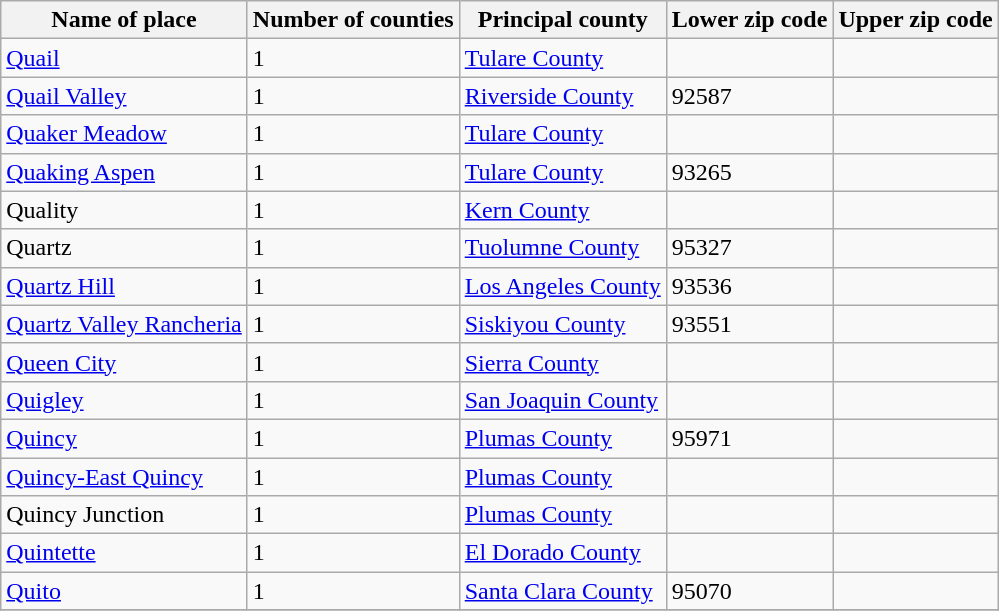<table class="wikitable">
<tr>
<th>Name of place</th>
<th>Number of counties</th>
<th>Principal county</th>
<th>Lower zip code</th>
<th>Upper zip code</th>
</tr>
<tr --->
<td><a href='#'>Quail</a></td>
<td>1</td>
<td><a href='#'>Tulare County</a></td>
<td> </td>
<td> </td>
</tr>
<tr --->
<td><a href='#'>Quail Valley</a></td>
<td>1</td>
<td><a href='#'>Riverside County</a></td>
<td>92587</td>
<td> </td>
</tr>
<tr --->
<td><a href='#'>Quaker Meadow</a></td>
<td>1</td>
<td><a href='#'>Tulare County</a></td>
<td> </td>
<td> </td>
</tr>
<tr --->
<td><a href='#'>Quaking Aspen</a></td>
<td>1</td>
<td><a href='#'>Tulare County</a></td>
<td>93265</td>
<td> </td>
</tr>
<tr --->
<td>Quality</td>
<td>1</td>
<td><a href='#'>Kern County</a></td>
<td> </td>
<td> </td>
</tr>
<tr --->
<td>Quartz</td>
<td>1</td>
<td><a href='#'>Tuolumne County</a></td>
<td>95327</td>
<td> </td>
</tr>
<tr --->
<td><a href='#'>Quartz Hill</a></td>
<td>1</td>
<td><a href='#'>Los Angeles County</a></td>
<td>93536</td>
<td> </td>
</tr>
<tr --->
<td><a href='#'>Quartz Valley Rancheria</a></td>
<td>1</td>
<td><a href='#'>Siskiyou County</a></td>
<td>93551</td>
<td> </td>
</tr>
<tr --->
<td><a href='#'>Queen City</a></td>
<td>1</td>
<td><a href='#'>Sierra County</a></td>
<td> </td>
<td> </td>
</tr>
<tr --->
<td><a href='#'>Quigley</a></td>
<td>1</td>
<td><a href='#'>San Joaquin County</a></td>
<td> </td>
<td> </td>
</tr>
<tr --->
<td><a href='#'>Quincy</a></td>
<td>1</td>
<td><a href='#'>Plumas County</a></td>
<td>95971</td>
<td> </td>
</tr>
<tr --->
<td><a href='#'>Quincy-East Quincy</a></td>
<td>1</td>
<td><a href='#'>Plumas County</a></td>
<td> </td>
<td> </td>
</tr>
<tr --->
<td>Quincy Junction</td>
<td>1</td>
<td><a href='#'>Plumas County</a></td>
<td> </td>
<td> </td>
</tr>
<tr --->
<td><a href='#'>Quintette</a></td>
<td>1</td>
<td><a href='#'>El Dorado County</a></td>
<td> </td>
<td> </td>
</tr>
<tr --->
<td><a href='#'>Quito</a></td>
<td>1</td>
<td><a href='#'>Santa Clara County</a></td>
<td>95070</td>
<td> </td>
</tr>
<tr --->
</tr>
</table>
